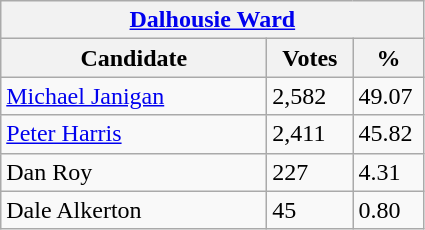<table class="wikitable">
<tr>
<th colspan="3"><a href='#'>Dalhousie Ward</a></th>
</tr>
<tr>
<th style="width: 170px">Candidate</th>
<th style="width: 50px">Votes</th>
<th style="width: 40px">%</th>
</tr>
<tr>
<td><a href='#'>Michael Janigan</a></td>
<td>2,582</td>
<td>49.07</td>
</tr>
<tr>
<td><a href='#'>Peter Harris</a></td>
<td>2,411</td>
<td>45.82</td>
</tr>
<tr>
<td>Dan Roy</td>
<td>227</td>
<td>4.31</td>
</tr>
<tr>
<td>Dale Alkerton</td>
<td>45</td>
<td>0.80</td>
</tr>
</table>
